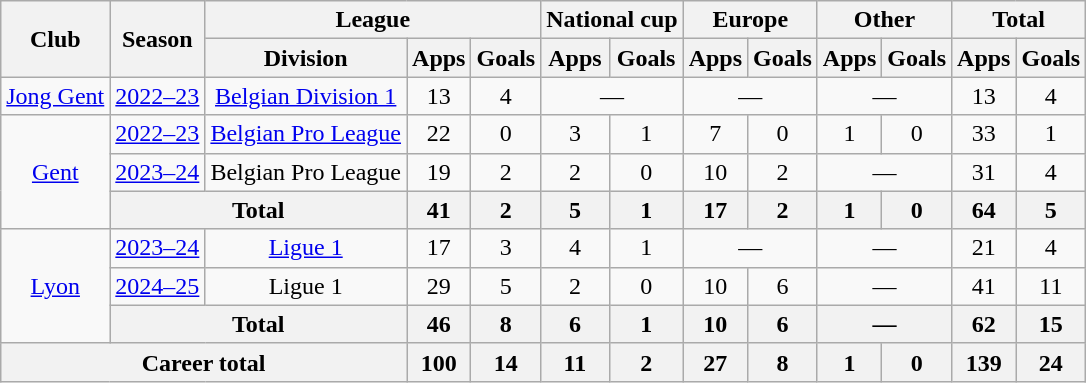<table class="wikitable" style="text-align: center">
<tr>
<th rowspan="2">Club</th>
<th rowspan="2">Season</th>
<th colspan="3">League</th>
<th colspan="2">National cup</th>
<th colspan="2">Europe</th>
<th colspan="2">Other</th>
<th colspan="2">Total</th>
</tr>
<tr>
<th>Division</th>
<th>Apps</th>
<th>Goals</th>
<th>Apps</th>
<th>Goals</th>
<th>Apps</th>
<th>Goals</th>
<th>Apps</th>
<th>Goals</th>
<th>Apps</th>
<th>Goals</th>
</tr>
<tr>
<td><a href='#'>Jong Gent</a></td>
<td><a href='#'>2022–23</a></td>
<td><a href='#'>Belgian Division 1</a></td>
<td>13</td>
<td>4</td>
<td colspan="2">—</td>
<td colspan="2">—</td>
<td colspan="2">—</td>
<td>13</td>
<td>4</td>
</tr>
<tr>
<td rowspan="3"><a href='#'>Gent</a></td>
<td><a href='#'>2022–23</a></td>
<td><a href='#'>Belgian Pro League</a></td>
<td>22</td>
<td>0</td>
<td>3</td>
<td>1</td>
<td>7</td>
<td>0</td>
<td>1</td>
<td>0</td>
<td>33</td>
<td>1</td>
</tr>
<tr>
<td><a href='#'>2023–24</a></td>
<td>Belgian Pro League</td>
<td>19</td>
<td>2</td>
<td>2</td>
<td>0</td>
<td>10</td>
<td>2</td>
<td colspan="2">—</td>
<td>31</td>
<td>4</td>
</tr>
<tr>
<th colspan="2">Total</th>
<th>41</th>
<th>2</th>
<th>5</th>
<th>1</th>
<th>17</th>
<th>2</th>
<th>1</th>
<th>0</th>
<th>64</th>
<th>5</th>
</tr>
<tr>
<td rowspan="3"><a href='#'>Lyon</a></td>
<td><a href='#'>2023–24</a></td>
<td><a href='#'>Ligue 1</a></td>
<td>17</td>
<td>3</td>
<td>4</td>
<td>1</td>
<td colspan="2">—</td>
<td colspan="2">—</td>
<td>21</td>
<td>4</td>
</tr>
<tr>
<td><a href='#'>2024–25</a></td>
<td>Ligue 1</td>
<td>29</td>
<td>5</td>
<td>2</td>
<td>0</td>
<td>10</td>
<td>6</td>
<td colspan="2">—</td>
<td>41</td>
<td>11</td>
</tr>
<tr>
<th colspan="2">Total</th>
<th>46</th>
<th>8</th>
<th>6</th>
<th>1</th>
<th>10</th>
<th>6</th>
<th colspan="2">—</th>
<th>62</th>
<th>15</th>
</tr>
<tr>
<th colspan="3">Career total</th>
<th>100</th>
<th>14</th>
<th>11</th>
<th>2</th>
<th>27</th>
<th>8</th>
<th>1</th>
<th>0</th>
<th>139</th>
<th>24</th>
</tr>
</table>
